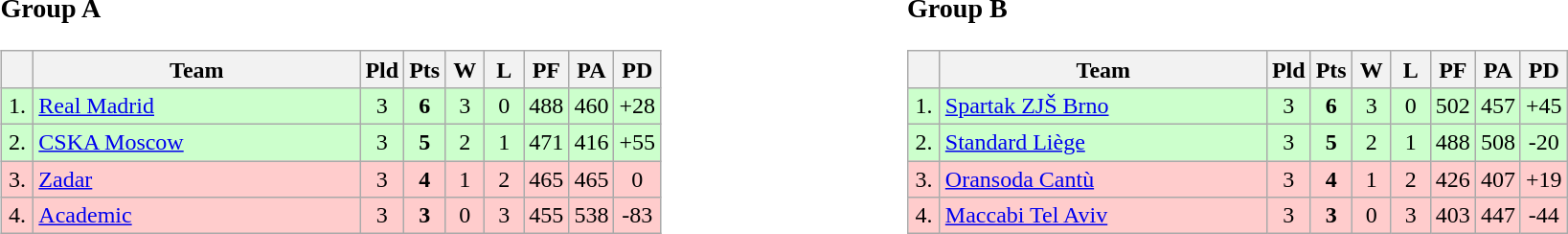<table>
<tr>
<td style="vertical-align:top; width:33%;"><br><h3>Group A</h3><table class="wikitable" style="text-align:center">
<tr>
<th width=15></th>
<th width=220>Team</th>
<th width=20>Pld</th>
<th width=20>Pts</th>
<th width=20>W</th>
<th width=20>L</th>
<th width=20>PF</th>
<th width=20>PA</th>
<th width=20>PD</th>
</tr>
<tr style="background: #ccffcc;">
<td>1.</td>
<td align=left> <a href='#'>Real Madrid</a></td>
<td>3</td>
<td><strong>6</strong></td>
<td>3</td>
<td>0</td>
<td>488</td>
<td>460</td>
<td>+28</td>
</tr>
<tr style="background: #ccffcc;">
<td>2.</td>
<td align=left> <a href='#'>CSKA Moscow</a></td>
<td>3</td>
<td><strong>5</strong></td>
<td>2</td>
<td>1</td>
<td>471</td>
<td>416</td>
<td>+55</td>
</tr>
<tr style="background: #ffcccc;">
<td>3.</td>
<td align=left> <a href='#'>Zadar</a></td>
<td>3</td>
<td><strong>4</strong></td>
<td>1</td>
<td>2</td>
<td>465</td>
<td>465</td>
<td>0</td>
</tr>
<tr style="background: #ffcccc;">
<td>4.</td>
<td align=left> <a href='#'>Academic</a></td>
<td>3</td>
<td><strong>3</strong></td>
<td>0</td>
<td>3</td>
<td>455</td>
<td>538</td>
<td>-83</td>
</tr>
</table>
</td>
<td style="vertical-align:top; width:33%;"><br><h3>Group B</h3><table class="wikitable" style="text-align:center">
<tr>
<th width=15></th>
<th width=220>Team</th>
<th width=20>Pld</th>
<th width=20>Pts</th>
<th width=20>W</th>
<th width=20>L</th>
<th width=20>PF</th>
<th width=20>PA</th>
<th width=20>PD</th>
</tr>
<tr style="background: #ccffcc;">
<td>1.</td>
<td align=left> <a href='#'>Spartak ZJŠ Brno</a></td>
<td>3</td>
<td><strong>6</strong></td>
<td>3</td>
<td>0</td>
<td>502</td>
<td>457</td>
<td>+45</td>
</tr>
<tr style="background: #ccffcc;">
<td>2.</td>
<td align=left> <a href='#'>Standard Liège</a></td>
<td>3</td>
<td><strong>5</strong></td>
<td>2</td>
<td>1</td>
<td>488</td>
<td>508</td>
<td>-20</td>
</tr>
<tr style="background: #ffcccc;">
<td>3.</td>
<td align=left> <a href='#'>Oransoda Cantù</a></td>
<td>3</td>
<td><strong>4</strong></td>
<td>1</td>
<td>2</td>
<td>426</td>
<td>407</td>
<td>+19</td>
</tr>
<tr style="background: #ffcccc;">
<td>4.</td>
<td align=left> <a href='#'>Maccabi Tel Aviv</a></td>
<td>3</td>
<td><strong>3</strong></td>
<td>0</td>
<td>3</td>
<td>403</td>
<td>447</td>
<td>-44</td>
</tr>
</table>
</td>
</tr>
</table>
